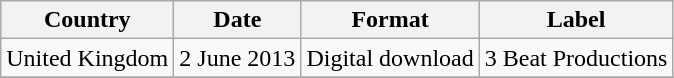<table class="wikitable plainrowheaders">
<tr>
<th scope="col">Country</th>
<th scope="col">Date</th>
<th scope="col">Format</th>
<th scope="col">Label</th>
</tr>
<tr>
<td>United Kingdom</td>
<td>2 June 2013</td>
<td>Digital download</td>
<td>3 Beat Productions</td>
</tr>
<tr>
</tr>
</table>
